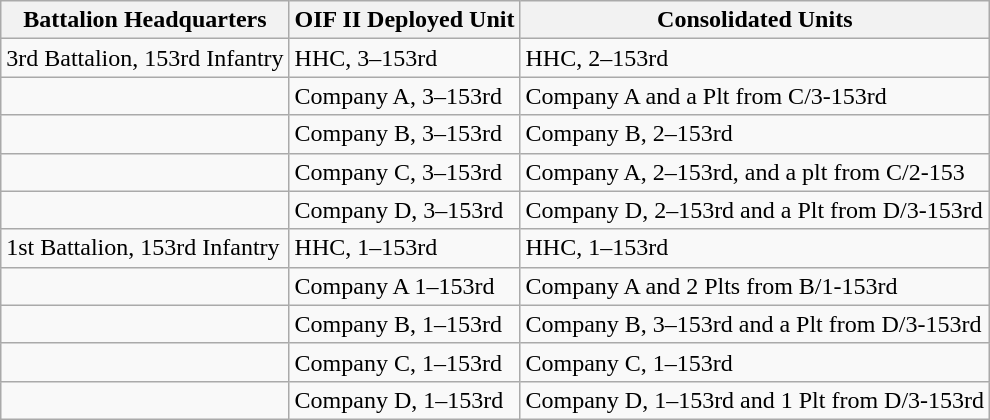<table class="wikitable">
<tr>
<th>Battalion Headquarters</th>
<th>OIF II Deployed Unit</th>
<th>Consolidated Units</th>
</tr>
<tr>
<td>3rd Battalion, 153rd Infantry</td>
<td>HHC, 3–153rd</td>
<td>HHC, 2–153rd</td>
</tr>
<tr>
<td></td>
<td>Company A, 3–153rd</td>
<td>Company A and a Plt from C/3-153rd</td>
</tr>
<tr>
<td></td>
<td>Company B, 3–153rd</td>
<td>Company B, 2–153rd</td>
</tr>
<tr>
<td></td>
<td>Company C, 3–153rd</td>
<td>Company A, 2–153rd, and a plt from C/2-153</td>
</tr>
<tr>
<td></td>
<td>Company D, 3–153rd</td>
<td>Company D, 2–153rd and a Plt from D/3-153rd</td>
</tr>
<tr>
<td>1st Battalion, 153rd Infantry</td>
<td>HHC, 1–153rd</td>
<td>HHC, 1–153rd</td>
</tr>
<tr>
<td></td>
<td>Company A 1–153rd</td>
<td>Company A and 2 Plts from B/1-153rd</td>
</tr>
<tr>
<td></td>
<td>Company B, 1–153rd</td>
<td>Company B, 3–153rd and a Plt from D/3-153rd</td>
</tr>
<tr>
<td></td>
<td>Company C, 1–153rd</td>
<td>Company C, 1–153rd</td>
</tr>
<tr>
<td></td>
<td>Company D, 1–153rd</td>
<td>Company D, 1–153rd and 1 Plt from D/3-153rd</td>
</tr>
</table>
